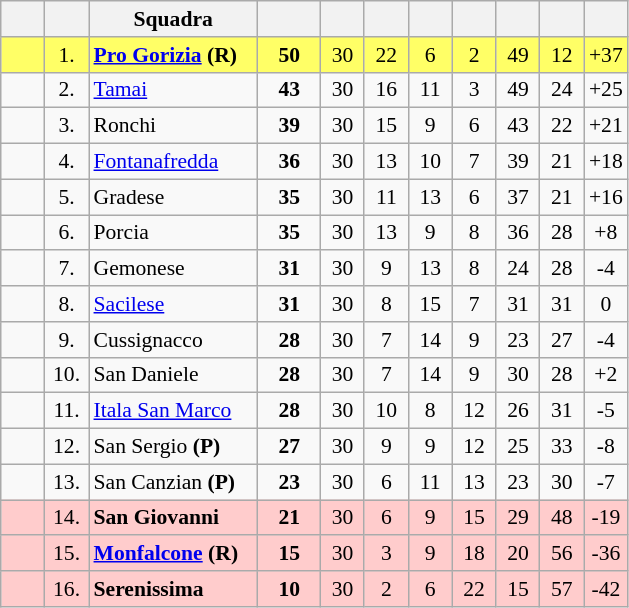<table class="wikitable sortable" style="text-align: center; font-size: 90%;">
<tr>
<th width=7%></th>
<th width=7%></th>
<th width=27%>Squadra</th>
<th width=10%></th>
<th width=7%></th>
<th width=7%></th>
<th width=7%></th>
<th width=7%></th>
<th width=7%></th>
<th width=7%></th>
<th width=7%></th>
</tr>
<tr style="background:#FFFF66;">
<td></td>
<td>1.</td>
<td style="text-align:left;"><strong><a href='#'>Pro Gorizia</a> </strong> <strong>(R)</strong></td>
<td><strong>50</strong></td>
<td>30</td>
<td>22</td>
<td>6</td>
<td>2</td>
<td>49</td>
<td>12</td>
<td>+37</td>
</tr>
<tr>
<td></td>
<td>2.</td>
<td style="text-align:left;"><a href='#'>Tamai</a></td>
<td><strong>43</strong></td>
<td>30</td>
<td>16</td>
<td>11</td>
<td>3</td>
<td>49</td>
<td>24</td>
<td>+25</td>
</tr>
<tr>
<td></td>
<td>3.</td>
<td style="text-align:left;">Ronchi</td>
<td><strong>39</strong></td>
<td>30</td>
<td>15</td>
<td>9</td>
<td>6</td>
<td>43</td>
<td>22</td>
<td>+21</td>
</tr>
<tr>
<td></td>
<td>4.</td>
<td style="text-align:left;"><a href='#'>Fontanafredda</a></td>
<td><strong>36</strong></td>
<td>30</td>
<td>13</td>
<td>10</td>
<td>7</td>
<td>39</td>
<td>21</td>
<td>+18</td>
</tr>
<tr>
<td></td>
<td>5.</td>
<td style="text-align:left;">Gradese</td>
<td><strong>35</strong></td>
<td>30</td>
<td>11</td>
<td>13</td>
<td>6</td>
<td>37</td>
<td>21</td>
<td>+16</td>
</tr>
<tr>
<td></td>
<td>6.</td>
<td style="text-align:left;">Porcia</td>
<td><strong>35</strong></td>
<td>30</td>
<td>13</td>
<td>9</td>
<td>8</td>
<td>36</td>
<td>28</td>
<td>+8</td>
</tr>
<tr>
<td></td>
<td>7.</td>
<td style="text-align:left;">Gemonese</td>
<td><strong>31</strong></td>
<td>30</td>
<td>9</td>
<td>13</td>
<td>8</td>
<td>24</td>
<td>28</td>
<td>-4</td>
</tr>
<tr>
<td></td>
<td>8.</td>
<td style="text-align:left;"><a href='#'>Sacilese</a></td>
<td><strong>31</strong></td>
<td>30</td>
<td>8</td>
<td>15</td>
<td>7</td>
<td>31</td>
<td>31</td>
<td>0</td>
</tr>
<tr>
<td></td>
<td>9.</td>
<td style="text-align:left;">Cussignacco</td>
<td><strong>28</strong></td>
<td>30</td>
<td>7</td>
<td>14</td>
<td>9</td>
<td>23</td>
<td>27</td>
<td>-4</td>
</tr>
<tr>
<td></td>
<td>10.</td>
<td style="text-align:left;">San Daniele</td>
<td><strong>28</strong></td>
<td>30</td>
<td>7</td>
<td>14</td>
<td>9</td>
<td>30</td>
<td>28</td>
<td>+2</td>
</tr>
<tr>
<td></td>
<td>11.</td>
<td style="text-align:left;"><a href='#'>Itala San Marco</a></td>
<td><strong>28</strong></td>
<td>30</td>
<td>10</td>
<td>8</td>
<td>12</td>
<td>26</td>
<td>31</td>
<td>-5</td>
</tr>
<tr>
<td></td>
<td>12.</td>
<td style="text-align:left;">San Sergio <strong>(P)</strong></td>
<td><strong>27</strong></td>
<td>30</td>
<td>9</td>
<td>9</td>
<td>12</td>
<td>25</td>
<td>33</td>
<td>-8</td>
</tr>
<tr>
<td></td>
<td>13.</td>
<td style="text-align:left;">San Canzian <strong>(P)</strong></td>
<td><strong>23</strong></td>
<td>30</td>
<td>6</td>
<td>11</td>
<td>13</td>
<td>23</td>
<td>30</td>
<td>-7</td>
</tr>
<tr style="background:#FFCCCC;">
<td></td>
<td>14.</td>
<td style="text-align:left;"><strong>San Giovanni</strong></td>
<td><strong>21</strong></td>
<td>30</td>
<td>6</td>
<td>9</td>
<td>15</td>
<td>29</td>
<td>48</td>
<td>-19</td>
</tr>
<tr style="background:#FFCCCC;">
<td></td>
<td>15.</td>
<td style="text-align:left;"><strong><a href='#'>Monfalcone</a></strong> <strong>(R)</strong></td>
<td><strong>15</strong></td>
<td>30</td>
<td>3</td>
<td>9</td>
<td>18</td>
<td>20</td>
<td>56</td>
<td>-36</td>
</tr>
<tr style="background:#FFCCCC;">
<td></td>
<td>16.</td>
<td style="text-align:left;"><strong>Serenissima</strong></td>
<td><strong>10</strong></td>
<td>30</td>
<td>2</td>
<td>6</td>
<td>22</td>
<td>15</td>
<td>57</td>
<td>-42</td>
</tr>
</table>
